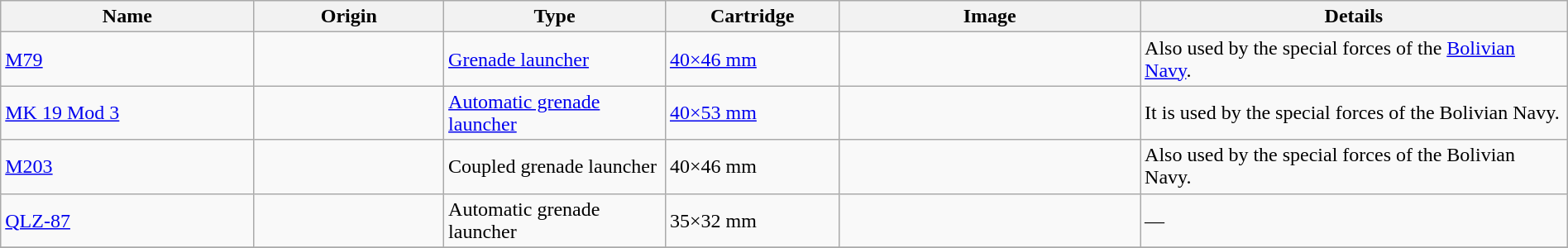<table class="wikitable" border="0" style="width:100%">
<tr>
<th style="text-align: center; width:16%;">Name</th>
<th style="text-align: center; width:12%;">Origin</th>
<th style="text-align: center; width:14%;">Type</th>
<th style="text-align: center; width:11%;">Cartridge</th>
<th style="text-align: center; width:19%;">Image</th>
<th style="text-align: center; width:27%;">Details</th>
</tr>
<tr>
<td><a href='#'>M79</a></td>
<td></td>
<td><a href='#'>Grenade launcher</a></td>
<td><a href='#'>40×46 mm</a></td>
<td></td>
<td>Also used by the special forces of the <a href='#'>Bolivian Navy</a>.</td>
</tr>
<tr>
<td><a href='#'>MK 19 Mod 3</a></td>
<td></td>
<td><a href='#'>Automatic grenade launcher</a></td>
<td><a href='#'>40×53 mm</a></td>
<td></td>
<td>It is used by the special forces of the Bolivian Navy.</td>
</tr>
<tr>
<td><a href='#'>M203</a></td>
<td></td>
<td>Coupled grenade launcher</td>
<td>40×46 mm</td>
<td></td>
<td>Also used by the special forces of the Bolivian Navy.</td>
</tr>
<tr>
<td><a href='#'>QLZ-87</a></td>
<td></td>
<td>Automatic grenade launcher</td>
<td>35×32 mm</td>
<td></td>
<td>—</td>
</tr>
<tr>
</tr>
</table>
